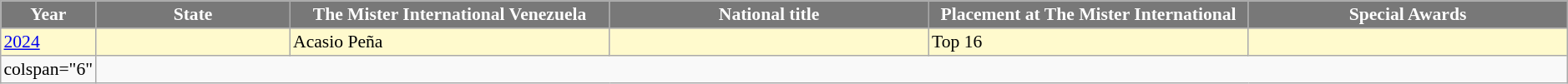<table class="sortable" border="5" cellpadding="2" cellspacing="0" align=" 0 1em 0 0" style="background: #f9f9f9; border: 1px #aaa solid; border-collapse: collapse; font-size: 90%">
<tr>
<th width="60" style="background-color:#787878;color:#FFFFFF;">Year</th>
<th width="150" style="background-color:#787878;color:#FFFFFF;">State</th>
<th width="250" style="background-color:#787878;color:#FFFFFF;">The Mister International Venezuela</th>
<th width="250" style="background-color:#787878;color:#FFFFFF;">National title</th>
<th width="250" style="background-color:#787878;color:#FFFFFF;">Placement at The Mister International</th>
<th width="250" style="background-color:#787878;color:#FFFFFF;">Special Awards</th>
</tr>
<tr bgcolor="#FFFACD">
<td><a href='#'>2024</a></td>
<td></td>
<td>Acasio Peña</td>
<td></td>
<td>Top 16</td>
<td></td>
</tr>
<tr>
<td>colspan="6" </td>
</tr>
</table>
